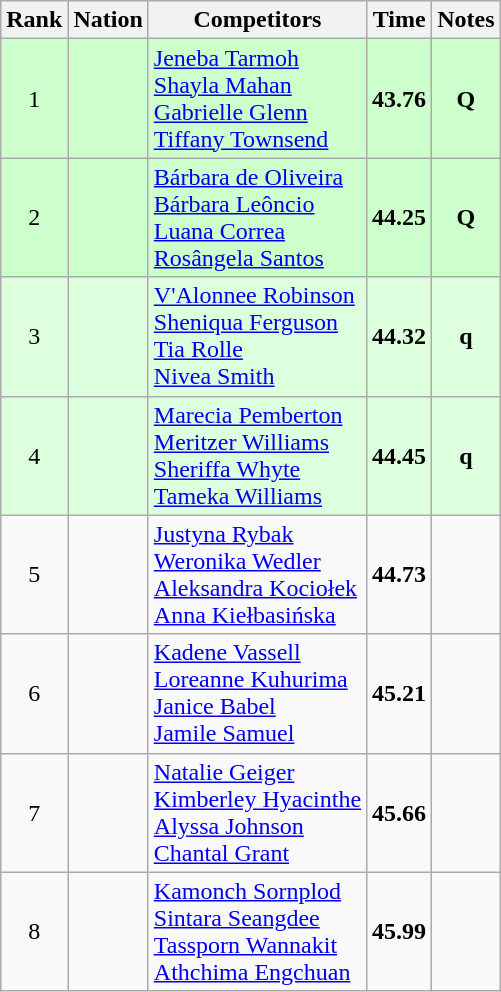<table class="wikitable sortable" style="text-align:center">
<tr>
<th>Rank</th>
<th>Nation</th>
<th>Competitors</th>
<th>Time</th>
<th>Notes</th>
</tr>
<tr bgcolor=ccffcc>
<td>1</td>
<td align=left></td>
<td align=left><a href='#'>Jeneba Tarmoh</a><br><a href='#'>Shayla Mahan</a><br><a href='#'>Gabrielle Glenn</a><br><a href='#'>Tiffany Townsend</a></td>
<td><strong>43.76</strong></td>
<td><strong>Q</strong></td>
</tr>
<tr bgcolor=ccffcc>
<td>2</td>
<td align=left></td>
<td align=left><a href='#'>Bárbara de Oliveira</a><br><a href='#'>Bárbara Leôncio</a><br><a href='#'>Luana Correa</a><br><a href='#'>Rosângela Santos</a></td>
<td><strong>44.25</strong></td>
<td><strong>Q</strong></td>
</tr>
<tr bgcolor=ddffdd>
<td>3</td>
<td align=left></td>
<td align=left><a href='#'>V'Alonnee Robinson</a><br><a href='#'>Sheniqua Ferguson</a><br><a href='#'>Tia Rolle</a><br><a href='#'>Nivea Smith</a></td>
<td><strong>44.32</strong></td>
<td><strong>q</strong></td>
</tr>
<tr bgcolor=ddffdd>
<td>4</td>
<td align=left></td>
<td align=left><a href='#'>Marecia Pemberton</a><br><a href='#'>Meritzer Williams</a><br><a href='#'>Sheriffa Whyte</a><br><a href='#'>Tameka Williams</a></td>
<td><strong>44.45</strong></td>
<td><strong>q</strong></td>
</tr>
<tr>
<td>5</td>
<td align=left></td>
<td align=left><a href='#'>Justyna Rybak</a><br><a href='#'>Weronika Wedler</a><br><a href='#'>Aleksandra Kociołek</a><br><a href='#'>Anna Kiełbasińska</a></td>
<td><strong>44.73</strong></td>
<td></td>
</tr>
<tr>
<td>6</td>
<td align=left></td>
<td align=left><a href='#'>Kadene Vassell</a><br><a href='#'>Loreanne Kuhurima</a><br><a href='#'>Janice Babel</a><br><a href='#'>Jamile Samuel</a></td>
<td><strong>45.21</strong></td>
<td></td>
</tr>
<tr>
<td>7</td>
<td align=left></td>
<td align=left><a href='#'>Natalie Geiger</a><br><a href='#'>Kimberley Hyacinthe</a><br><a href='#'>Alyssa Johnson</a><br><a href='#'>Chantal Grant</a></td>
<td><strong>45.66</strong></td>
<td></td>
</tr>
<tr>
<td>8</td>
<td align=left></td>
<td align=left><a href='#'>Kamonch Sornplod</a><br><a href='#'>Sintara Seangdee</a><br><a href='#'>Tassporn Wannakit</a><br><a href='#'>Athchima Engchuan</a></td>
<td><strong>45.99</strong></td>
<td></td>
</tr>
</table>
